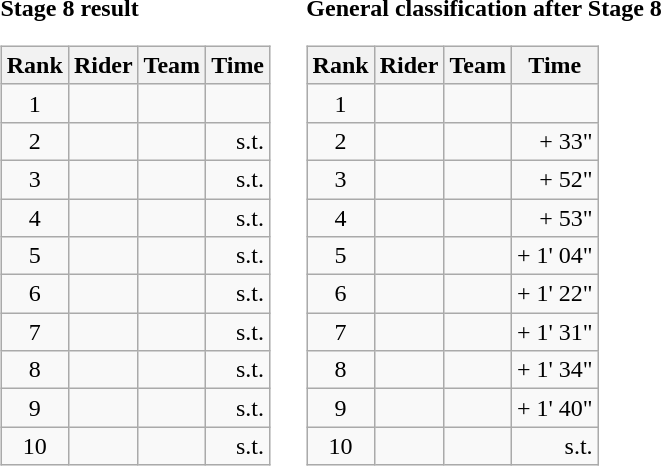<table>
<tr>
<td><strong>Stage 8 result</strong><br><table class="wikitable">
<tr>
<th scope="col">Rank</th>
<th scope="col">Rider</th>
<th scope="col">Team</th>
<th scope="col">Time</th>
</tr>
<tr>
<td style="text-align:center;">1</td>
<td></td>
<td></td>
<td style="text-align:right;"></td>
</tr>
<tr>
<td style="text-align:center;">2</td>
<td></td>
<td></td>
<td style="text-align:right;">s.t.</td>
</tr>
<tr>
<td style="text-align:center;">3</td>
<td></td>
<td></td>
<td style="text-align:right;">s.t.</td>
</tr>
<tr>
<td style="text-align:center;">4</td>
<td></td>
<td></td>
<td style="text-align:right;">s.t.</td>
</tr>
<tr>
<td style="text-align:center;">5</td>
<td></td>
<td></td>
<td style="text-align:right;">s.t.</td>
</tr>
<tr>
<td style="text-align:center;">6</td>
<td></td>
<td></td>
<td style="text-align:right;">s.t.</td>
</tr>
<tr>
<td style="text-align:center;">7</td>
<td></td>
<td></td>
<td style="text-align:right;">s.t.</td>
</tr>
<tr>
<td style="text-align:center;">8</td>
<td></td>
<td></td>
<td style="text-align:right;">s.t.</td>
</tr>
<tr>
<td style="text-align:center;">9</td>
<td></td>
<td></td>
<td style="text-align:right;">s.t.</td>
</tr>
<tr>
<td style="text-align:center;">10</td>
<td></td>
<td></td>
<td style="text-align:right;">s.t.</td>
</tr>
</table>
</td>
<td></td>
<td><strong>General classification after Stage 8</strong><br><table class="wikitable">
<tr>
<th scope="col">Rank</th>
<th scope="col">Rider</th>
<th scope="col">Team</th>
<th scope="col">Time</th>
</tr>
<tr>
<td style="text-align:center;">1</td>
<td></td>
<td></td>
<td style="text-align:right;"></td>
</tr>
<tr>
<td style="text-align:center;">2</td>
<td></td>
<td></td>
<td style="text-align:right;">+ 33"</td>
</tr>
<tr>
<td style="text-align:center;">3</td>
<td></td>
<td></td>
<td style="text-align:right;">+ 52"</td>
</tr>
<tr>
<td style="text-align:center;">4</td>
<td></td>
<td></td>
<td style="text-align:right;">+ 53"</td>
</tr>
<tr>
<td style="text-align:center;">5</td>
<td></td>
<td></td>
<td style="text-align:right;">+ 1' 04"</td>
</tr>
<tr>
<td style="text-align:center;">6</td>
<td></td>
<td></td>
<td style="text-align:right;">+ 1' 22"</td>
</tr>
<tr>
<td style="text-align:center;">7</td>
<td></td>
<td></td>
<td style="text-align:right;">+ 1' 31"</td>
</tr>
<tr>
<td style="text-align:center;">8</td>
<td></td>
<td></td>
<td style="text-align:right;">+ 1' 34"</td>
</tr>
<tr>
<td style="text-align:center;">9</td>
<td></td>
<td></td>
<td style="text-align:right;">+ 1' 40"</td>
</tr>
<tr>
<td style="text-align:center;">10</td>
<td></td>
<td></td>
<td style="text-align:right;">s.t.</td>
</tr>
</table>
</td>
</tr>
</table>
